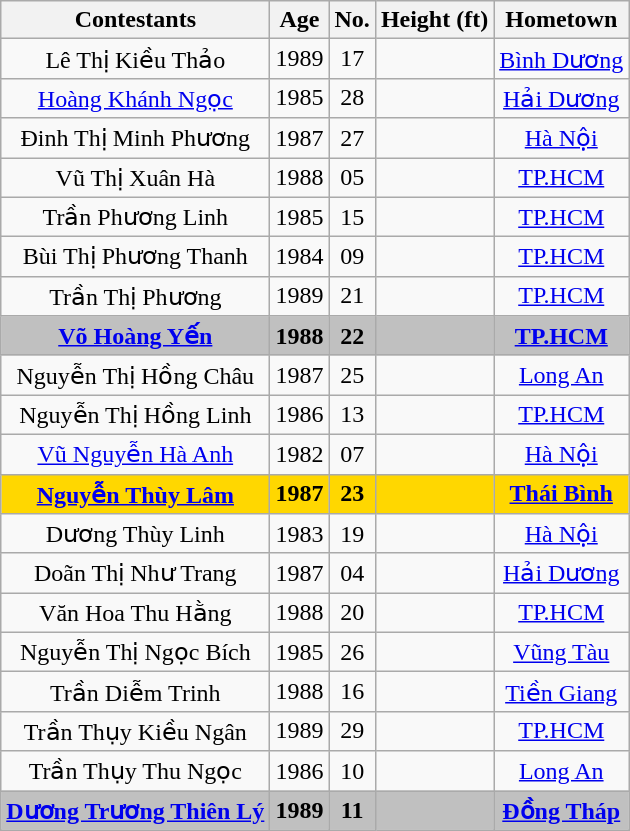<table class="wikitable sortable" style="text-align:center;">
<tr>
<th>Contestants</th>
<th>Age</th>
<th>No.</th>
<th>Height (ft)</th>
<th>Hometown</th>
</tr>
<tr>
<td>Lê Thị Kiều Thảo</td>
<td>1989</td>
<td>17</td>
<td></td>
<td><a href='#'>Bình Dương</a></td>
</tr>
<tr>
<td><a href='#'>Hoàng Khánh Ngọc</a></td>
<td>1985</td>
<td>28</td>
<td></td>
<td><a href='#'>Hải Dương</a></td>
</tr>
<tr>
<td>Đinh Thị Minh Phương</td>
<td>1987</td>
<td>27</td>
<td></td>
<td><a href='#'>Hà Nội</a></td>
</tr>
<tr>
<td>Vũ Thị Xuân Hà</td>
<td>1988</td>
<td>05</td>
<td></td>
<td><a href='#'>TP.HCM</a></td>
</tr>
<tr>
<td>Trần Phương Linh</td>
<td>1985</td>
<td>15</td>
<td></td>
<td><a href='#'>TP.HCM</a></td>
</tr>
<tr>
<td>Bùi Thị Phương Thanh</td>
<td>1984</td>
<td>09</td>
<td></td>
<td><a href='#'>TP.HCM</a></td>
</tr>
<tr>
<td>Trần Thị Phương</td>
<td>1989</td>
<td>21</td>
<td></td>
<td><a href='#'>TP.HCM</a></td>
</tr>
<tr style="background:silver;">
<td><strong><a href='#'>Võ Hoàng Yến</a></strong></td>
<td><strong>1988</strong></td>
<td><strong>22</strong></td>
<td><strong></strong></td>
<td><strong><a href='#'>TP.HCM</a></strong></td>
</tr>
<tr>
<td>Nguyễn Thị Hồng Châu</td>
<td>1987</td>
<td>25</td>
<td></td>
<td><a href='#'>Long An</a></td>
</tr>
<tr>
<td>Nguyễn Thị Hồng Linh</td>
<td>1986</td>
<td>13</td>
<td></td>
<td><a href='#'>TP.HCM</a></td>
</tr>
<tr>
<td><a href='#'>Vũ Nguyễn Hà Anh</a></td>
<td>1982</td>
<td>07</td>
<td></td>
<td><a href='#'>Hà Nội</a></td>
</tr>
<tr style="background:gold;">
<td><strong><a href='#'>Nguyễn Thùy Lâm</a></strong></td>
<td><strong>1987</strong></td>
<td><strong>23</strong></td>
<td></td>
<td><strong><a href='#'>Thái Bình</a></strong></td>
</tr>
<tr>
<td>Dương Thùy Linh</td>
<td>1983</td>
<td>19</td>
<td></td>
<td><a href='#'>Hà Nội</a></td>
</tr>
<tr>
<td>Doãn Thị Như Trang</td>
<td>1987</td>
<td>04</td>
<td></td>
<td><a href='#'>Hải Dương</a></td>
</tr>
<tr>
<td>Văn Hoa Thu Hằng</td>
<td>1988</td>
<td>20</td>
<td></td>
<td><a href='#'>TP.HCM</a></td>
</tr>
<tr>
<td>Nguyễn Thị Ngọc Bích</td>
<td>1985</td>
<td>26</td>
<td></td>
<td><a href='#'>Vũng Tàu</a></td>
</tr>
<tr>
<td>Trần Diễm Trinh</td>
<td>1988</td>
<td>16</td>
<td></td>
<td><a href='#'>Tiền Giang</a></td>
</tr>
<tr>
<td>Trần Thụy Kiều Ngân</td>
<td>1989</td>
<td>29</td>
<td></td>
<td><a href='#'>TP.HCM</a></td>
</tr>
<tr>
<td>Trần Thụy Thu Ngọc</td>
<td>1986</td>
<td>10</td>
<td></td>
<td><a href='#'>Long An</a></td>
</tr>
<tr style="background:silver;">
<td><strong><a href='#'>Dương Trương Thiên Lý</a></strong></td>
<td><strong>1989</strong></td>
<td><strong>11</strong></td>
<td><strong></strong></td>
<td><strong><a href='#'>Đồng Tháp</a></strong></td>
</tr>
</table>
